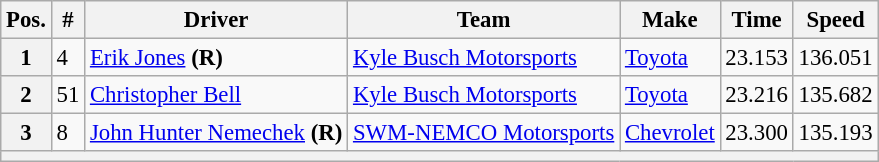<table class="wikitable" style="font-size:95%">
<tr>
<th>Pos.</th>
<th>#</th>
<th>Driver</th>
<th>Team</th>
<th>Make</th>
<th>Time</th>
<th>Speed</th>
</tr>
<tr>
<th>1</th>
<td>4</td>
<td><a href='#'>Erik Jones</a> <strong>(R)</strong></td>
<td><a href='#'>Kyle Busch Motorsports</a></td>
<td><a href='#'>Toyota</a></td>
<td>23.153</td>
<td>136.051</td>
</tr>
<tr>
<th>2</th>
<td>51</td>
<td><a href='#'>Christopher Bell</a></td>
<td><a href='#'>Kyle Busch Motorsports</a></td>
<td><a href='#'>Toyota</a></td>
<td>23.216</td>
<td>135.682</td>
</tr>
<tr>
<th>3</th>
<td>8</td>
<td><a href='#'>John Hunter Nemechek</a> <strong>(R)</strong></td>
<td><a href='#'>SWM-NEMCO Motorsports</a></td>
<td><a href='#'>Chevrolet</a></td>
<td>23.300</td>
<td>135.193</td>
</tr>
<tr>
<th colspan="7"></th>
</tr>
</table>
